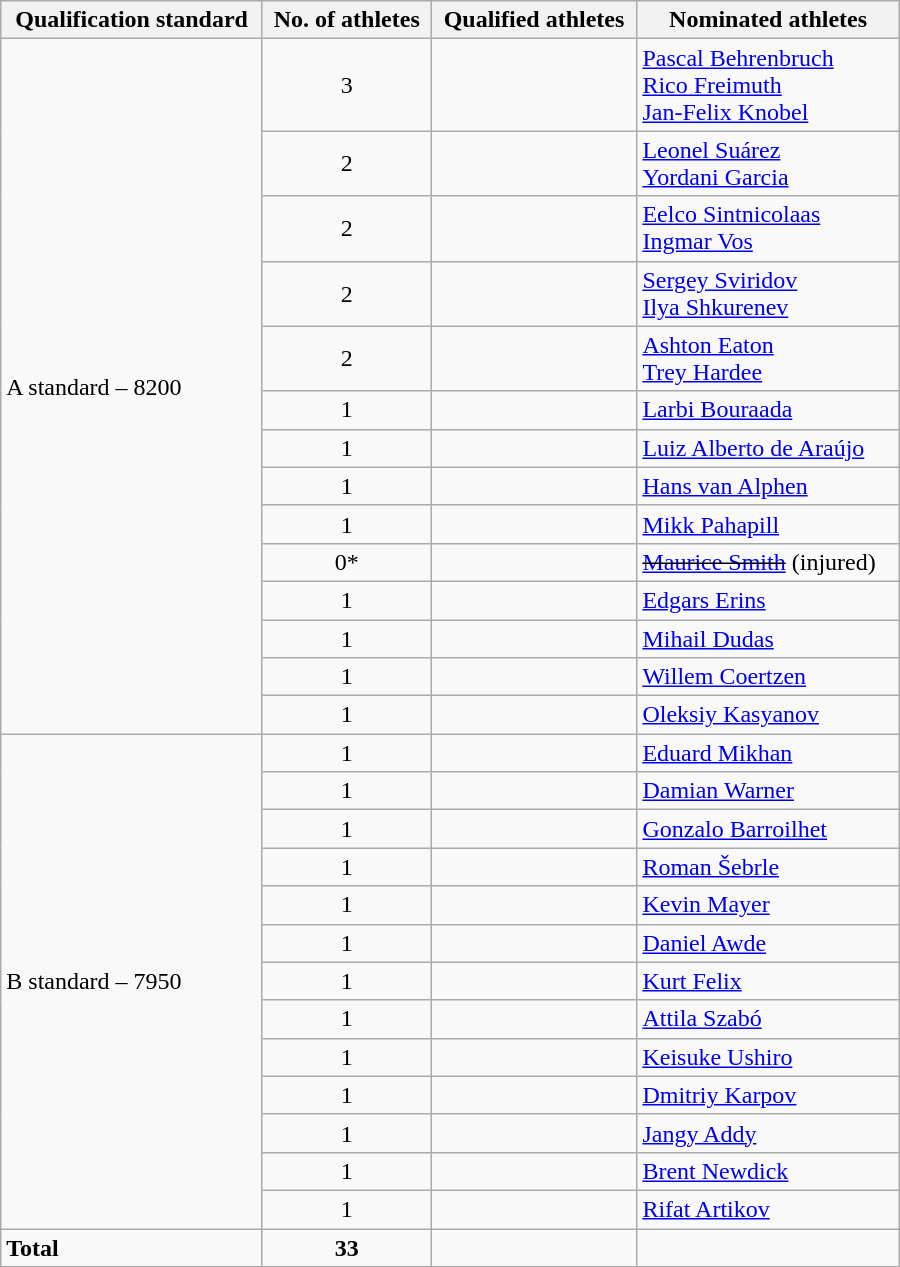<table class="wikitable"  style="text-align:left; width:600px;">
<tr>
<th>Qualification standard</th>
<th>No. of athletes</th>
<th>Qualified athletes</th>
<th>Nominated athletes</th>
</tr>
<tr>
<td rowspan="14">A standard – 8200</td>
<td align=center>3</td>
<td></td>
<td><a href='#'>Pascal Behrenbruch</a><br><a href='#'>Rico Freimuth</a><br><a href='#'>Jan-Felix Knobel</a></td>
</tr>
<tr>
<td align=center>2</td>
<td></td>
<td><a href='#'>Leonel Suárez</a><br><a href='#'>Yordani Garcia</a></td>
</tr>
<tr>
<td align=center>2</td>
<td></td>
<td><a href='#'>Eelco Sintnicolaas</a><br><a href='#'>Ingmar Vos</a></td>
</tr>
<tr>
<td align=center>2</td>
<td></td>
<td><a href='#'>Sergey Sviridov</a><br><a href='#'>Ilya Shkurenev</a></td>
</tr>
<tr>
<td align=center>2</td>
<td></td>
<td><a href='#'>Ashton Eaton</a><br><a href='#'>Trey Hardee</a></td>
</tr>
<tr>
<td align=center>1</td>
<td></td>
<td><a href='#'>Larbi Bouraada</a></td>
</tr>
<tr>
<td align=center>1</td>
<td></td>
<td><a href='#'>Luiz Alberto de Araújo</a></td>
</tr>
<tr>
<td align=center>1</td>
<td></td>
<td><a href='#'>Hans van Alphen</a></td>
</tr>
<tr>
<td align=center>1</td>
<td></td>
<td><a href='#'>Mikk Pahapill</a></td>
</tr>
<tr>
<td align=center>0*</td>
<td></td>
<td><s><a href='#'>Maurice Smith</a></s> (injured)</td>
</tr>
<tr>
<td align=center>1</td>
<td></td>
<td><a href='#'>Edgars Erins</a></td>
</tr>
<tr>
<td align=center>1</td>
<td></td>
<td><a href='#'>Mihail Dudas</a></td>
</tr>
<tr>
<td align=center>1</td>
<td></td>
<td><a href='#'>Willem Coertzen</a></td>
</tr>
<tr>
<td align=center>1</td>
<td></td>
<td><a href='#'>Oleksiy Kasyanov</a></td>
</tr>
<tr>
<td rowspan="13">B standard – 7950</td>
<td align=center>1</td>
<td></td>
<td><a href='#'>Eduard Mikhan</a></td>
</tr>
<tr>
<td align=center>1</td>
<td></td>
<td><a href='#'>Damian Warner</a></td>
</tr>
<tr>
<td align=center>1</td>
<td></td>
<td><a href='#'>Gonzalo Barroilhet</a></td>
</tr>
<tr>
<td align=center>1</td>
<td></td>
<td><a href='#'>Roman Šebrle</a></td>
</tr>
<tr>
<td align=center>1</td>
<td></td>
<td><a href='#'>Kevin Mayer</a></td>
</tr>
<tr>
<td align=center>1</td>
<td></td>
<td><a href='#'>Daniel Awde</a></td>
</tr>
<tr>
<td align=center>1</td>
<td></td>
<td><a href='#'>Kurt Felix</a></td>
</tr>
<tr>
<td align=center>1</td>
<td></td>
<td><a href='#'>Attila Szabó</a></td>
</tr>
<tr>
<td align=center>1</td>
<td></td>
<td><a href='#'>Keisuke Ushiro</a></td>
</tr>
<tr>
<td align=center>1</td>
<td></td>
<td><a href='#'>Dmitriy Karpov</a></td>
</tr>
<tr>
<td align=center>1</td>
<td></td>
<td><a href='#'>Jangy Addy</a></td>
</tr>
<tr>
<td align=center>1</td>
<td></td>
<td><a href='#'>Brent Newdick</a></td>
</tr>
<tr>
<td align=center>1</td>
<td></td>
<td><a href='#'>Rifat Artikov</a></td>
</tr>
<tr>
<td><strong>Total</strong></td>
<td align=center><strong>33</strong></td>
<td></td>
<td></td>
</tr>
</table>
